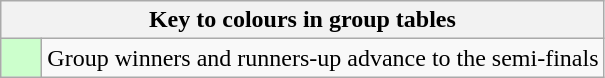<table class="wikitable" style="text-align: center;">
<tr>
<th colspan=2>Key to colours in group tables</th>
</tr>
<tr>
<td bgcolor=#ccffcc style="width: 20px;"></td>
<td align=left>Group winners and runners-up advance to the semi-finals</td>
</tr>
</table>
